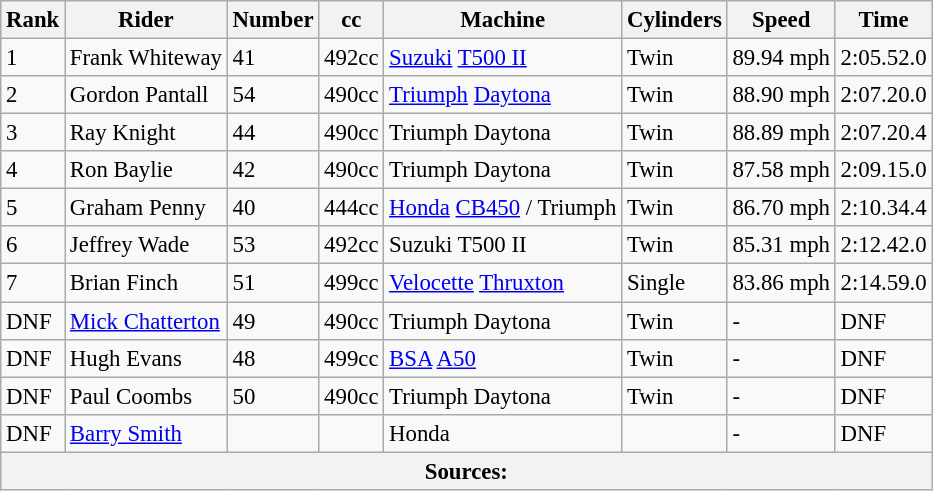<table class="wikitable" style="font-size: 95%;">
<tr style="background:#efefef;">
<th>Rank</th>
<th>Rider</th>
<th>Number</th>
<th>cc</th>
<th>Machine </th>
<th>Cylinders</th>
<th>Speed</th>
<th>Time</th>
</tr>
<tr>
<td>1</td>
<td> Frank Whiteway</td>
<td>41</td>
<td>492cc</td>
<td><a href='#'>Suzuki</a> <a href='#'>T500 II</a></td>
<td>Twin</td>
<td>89.94 mph</td>
<td>2:05.52.0</td>
</tr>
<tr>
<td>2</td>
<td> Gordon Pantall</td>
<td>54</td>
<td>490cc</td>
<td><a href='#'>Triumph</a> <a href='#'>Daytona</a></td>
<td>Twin</td>
<td>88.90 mph</td>
<td>2:07.20.0</td>
</tr>
<tr>
<td>3</td>
<td> 	Ray Knight</td>
<td>44</td>
<td>490cc</td>
<td>Triumph Daytona</td>
<td>Twin</td>
<td>88.89 mph</td>
<td>2:07.20.4</td>
</tr>
<tr>
<td>4</td>
<td> 	Ron Baylie</td>
<td>42</td>
<td>490cc</td>
<td>Triumph Daytona</td>
<td>Twin</td>
<td>87.58 mph</td>
<td>2:09.15.0</td>
</tr>
<tr>
<td>5</td>
<td> 	Graham Penny</td>
<td>40</td>
<td>444cc</td>
<td><a href='#'>Honda</a> <a href='#'>CB450</a> / Triumph</td>
<td>Twin</td>
<td>86.70 mph</td>
<td>2:10.34.4</td>
</tr>
<tr>
<td>6</td>
<td>  Jeffrey Wade</td>
<td>53</td>
<td>492cc</td>
<td>Suzuki T500 II</td>
<td>Twin</td>
<td>85.31 mph</td>
<td>2:12.42.0</td>
</tr>
<tr>
<td>7</td>
<td>  Brian Finch</td>
<td>51</td>
<td>499cc</td>
<td><a href='#'>Velocette</a> <a href='#'>Thruxton</a></td>
<td>Single</td>
<td>83.86 mph</td>
<td>2:14.59.0</td>
</tr>
<tr>
<td>DNF</td>
<td>   <a href='#'>Mick Chatterton</a></td>
<td>49</td>
<td>490cc</td>
<td>Triumph Daytona</td>
<td>Twin</td>
<td>-</td>
<td>DNF</td>
</tr>
<tr>
<td>DNF</td>
<td>   Hugh Evans</td>
<td>48</td>
<td>499cc</td>
<td><a href='#'>BSA</a> <a href='#'>A50</a></td>
<td>Twin</td>
<td>-</td>
<td>DNF</td>
</tr>
<tr>
<td>DNF</td>
<td>   Paul Coombs</td>
<td>50</td>
<td>490cc</td>
<td>Triumph Daytona</td>
<td>Twin</td>
<td>-</td>
<td>DNF</td>
</tr>
<tr>
<td>DNF</td>
<td>   <a href='#'>Barry Smith</a></td>
<td></td>
<td></td>
<td>Honda</td>
<td></td>
<td>-</td>
<td>DNF</td>
</tr>
<tr>
<th colspan=8>Sources:</th>
</tr>
</table>
